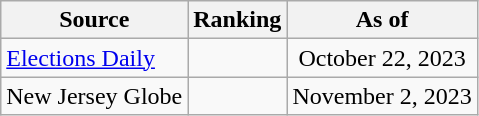<table class="wikitable" style="text-align:center">
<tr>
<th>Source</th>
<th>Ranking</th>
<th>As of</th>
</tr>
<tr>
<td align=left><a href='#'>Elections Daily</a></td>
<td></td>
<td>October 22, 2023</td>
</tr>
<tr>
<td align=left>New Jersey Globe</td>
<td></td>
<td>November 2, 2023</td>
</tr>
</table>
